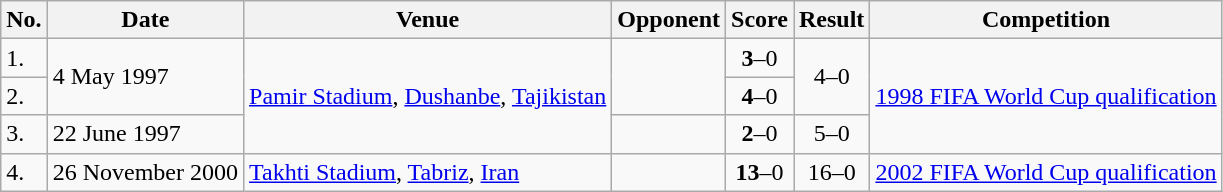<table class="wikitable">
<tr>
<th>No.</th>
<th>Date</th>
<th>Venue</th>
<th>Opponent</th>
<th>Score</th>
<th>Result</th>
<th>Competition</th>
</tr>
<tr>
<td>1.</td>
<td rowspan=2>4 May 1997</td>
<td rowspan=3><a href='#'>Pamir Stadium</a>, <a href='#'>Dushanbe</a>, <a href='#'>Tajikistan</a></td>
<td rowspan=2></td>
<td align=center><strong>3</strong>–0</td>
<td rowspan=2 align=center>4–0</td>
<td rowspan=3><a href='#'>1998 FIFA World Cup qualification</a></td>
</tr>
<tr>
<td>2.</td>
<td align=center><strong>4</strong>–0</td>
</tr>
<tr>
<td>3.</td>
<td>22 June 1997</td>
<td></td>
<td align=center><strong>2</strong>–0</td>
<td align=center>5–0</td>
</tr>
<tr>
<td>4.</td>
<td>26 November 2000</td>
<td><a href='#'>Takhti Stadium</a>, <a href='#'>Tabriz</a>, <a href='#'>Iran</a></td>
<td></td>
<td align=center><strong>13</strong>–0</td>
<td align=center>16–0</td>
<td><a href='#'>2002 FIFA World Cup qualification</a></td>
</tr>
</table>
